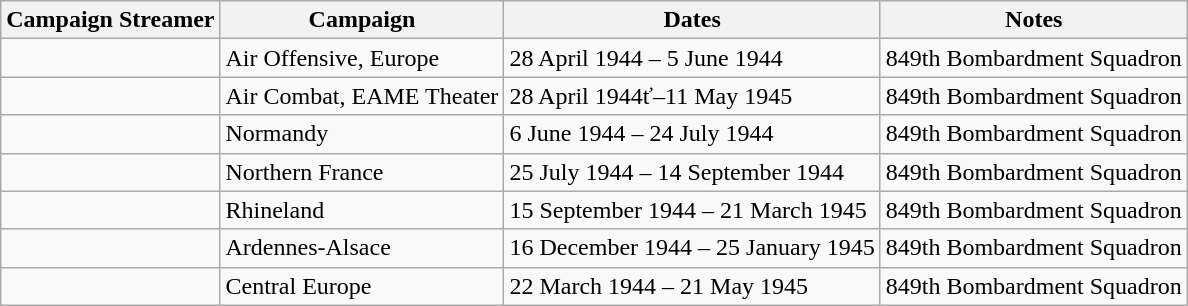<table class="wikitable">
<tr style="background:#efefef;">
<th>Campaign Streamer</th>
<th>Campaign</th>
<th>Dates</th>
<th>Notes</th>
</tr>
<tr>
<td></td>
<td>Air Offensive, Europe</td>
<td>28 April 1944 – 5 June 1944</td>
<td>849th Bombardment Squadron</td>
</tr>
<tr>
<td></td>
<td>Air Combat, EAME Theater</td>
<td>28 April 1944ť–11 May 1945</td>
<td>849th Bombardment Squadron</td>
</tr>
<tr>
<td></td>
<td>Normandy</td>
<td>6 June 1944 – 24 July 1944</td>
<td>849th Bombardment Squadron</td>
</tr>
<tr>
<td></td>
<td>Northern France</td>
<td>25 July 1944 – 14 September 1944</td>
<td>849th Bombardment Squadron</td>
</tr>
<tr>
<td></td>
<td>Rhineland</td>
<td>15 September 1944 – 21 March 1945</td>
<td>849th Bombardment Squadron</td>
</tr>
<tr>
<td></td>
<td>Ardennes-Alsace</td>
<td>16 December 1944 – 25 January 1945</td>
<td>849th Bombardment Squadron</td>
</tr>
<tr>
<td></td>
<td>Central Europe</td>
<td>22 March 1944 – 21 May 1945</td>
<td>849th Bombardment Squadron</td>
</tr>
</table>
